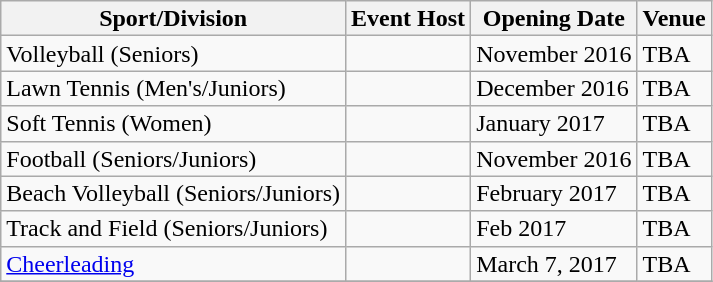<table class="wikitable" style="text-align:left; line-height:16px; width:auto;">
<tr>
<th>Sport/Division</th>
<th>Event Host</th>
<th>Opening Date</th>
<th>Venue</th>
</tr>
<tr>
<td> Volleyball (Seniors)</td>
<td></td>
<td>November 2016</td>
<td>TBA</td>
</tr>
<tr>
<td> Lawn Tennis (Men's/Juniors)</td>
<td></td>
<td>December 2016</td>
<td>TBA</td>
</tr>
<tr>
<td> Soft Tennis (Women)</td>
<td></td>
<td>January 2017</td>
<td>TBA</td>
</tr>
<tr>
<td> Football (Seniors/Juniors)</td>
<td></td>
<td>November 2016</td>
<td>TBA</td>
</tr>
<tr>
<td> Beach Volleyball (Seniors/Juniors)</td>
<td></td>
<td>February 2017</td>
<td>TBA</td>
</tr>
<tr>
<td> Track and Field (Seniors/Juniors)</td>
<td></td>
<td>Feb 2017</td>
<td>TBA</td>
</tr>
<tr>
<td> <a href='#'>Cheerleading</a></td>
<td></td>
<td>March 7, 2017</td>
<td>TBA</td>
</tr>
<tr>
</tr>
</table>
